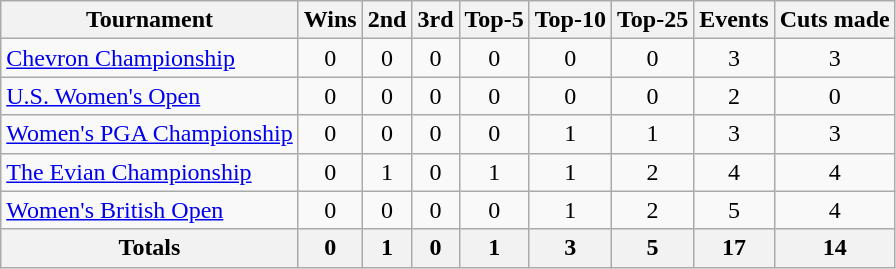<table class=wikitable style=text-align:center>
<tr>
<th>Tournament</th>
<th>Wins</th>
<th>2nd</th>
<th>3rd</th>
<th>Top-5</th>
<th>Top-10</th>
<th>Top-25</th>
<th>Events</th>
<th>Cuts made</th>
</tr>
<tr>
<td align=left><a href='#'>Chevron Championship</a></td>
<td>0</td>
<td>0</td>
<td>0</td>
<td>0</td>
<td>0</td>
<td>0</td>
<td>3</td>
<td>3</td>
</tr>
<tr>
<td align=left><a href='#'>U.S. Women's Open</a></td>
<td>0</td>
<td>0</td>
<td>0</td>
<td>0</td>
<td>0</td>
<td>0</td>
<td>2</td>
<td>0</td>
</tr>
<tr>
<td align=left><a href='#'>Women's PGA Championship</a></td>
<td>0</td>
<td>0</td>
<td>0</td>
<td>0</td>
<td>1</td>
<td>1</td>
<td>3</td>
<td>3</td>
</tr>
<tr>
<td align=left><a href='#'>The Evian Championship</a></td>
<td>0</td>
<td>1</td>
<td>0</td>
<td>1</td>
<td>1</td>
<td>2</td>
<td>4</td>
<td>4</td>
</tr>
<tr>
<td align=left><a href='#'>Women's British Open</a></td>
<td>0</td>
<td>0</td>
<td>0</td>
<td>0</td>
<td>1</td>
<td>2</td>
<td>5</td>
<td>4</td>
</tr>
<tr>
<th>Totals</th>
<th>0</th>
<th>1</th>
<th>0</th>
<th>1</th>
<th>3</th>
<th>5</th>
<th>17</th>
<th>14</th>
</tr>
</table>
